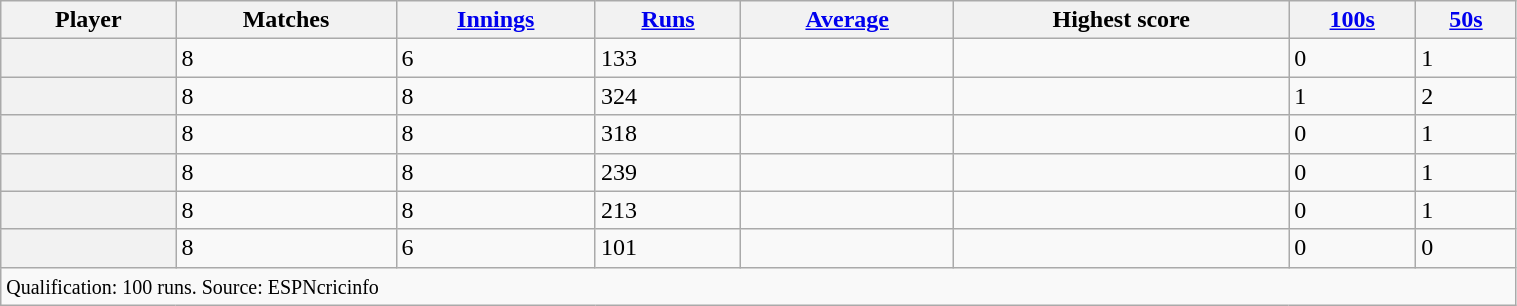<table class="wikitable sortable plainrowheaders" style="width:80%;">
<tr>
<th scope="col">Player</th>
<th scope="col">Matches</th>
<th scope="col"><a href='#'>Innings</a></th>
<th scope="col"><a href='#'>Runs</a></th>
<th scope="col"><a href='#'>Average</a></th>
<th scope="col">Highest score</th>
<th scope="col"><a href='#'>100s</a></th>
<th scope="col"><a href='#'>50s</a></th>
</tr>
<tr>
<th scope="row"></th>
<td>8</td>
<td>6</td>
<td>133</td>
<td></td>
<td></td>
<td>0</td>
<td>1</td>
</tr>
<tr>
<th scope="row"></th>
<td>8</td>
<td>8</td>
<td>324</td>
<td></td>
<td></td>
<td>1</td>
<td>2</td>
</tr>
<tr>
<th scope="row"></th>
<td>8</td>
<td>8</td>
<td>318</td>
<td></td>
<td></td>
<td>0</td>
<td>1</td>
</tr>
<tr>
<th scope="row"></th>
<td>8</td>
<td>8</td>
<td>239</td>
<td></td>
<td></td>
<td>0</td>
<td>1</td>
</tr>
<tr>
<th scope="row"></th>
<td>8</td>
<td>8</td>
<td>213</td>
<td></td>
<td></td>
<td>0</td>
<td>1</td>
</tr>
<tr>
<th scope="row"></th>
<td>8</td>
<td>6</td>
<td>101</td>
<td></td>
<td></td>
<td>0</td>
<td>0</td>
</tr>
<tr class="sortbottom">
<td colspan="8"><small>Qualification: 100 runs. Source: ESPNcricinfo</small></td>
</tr>
</table>
